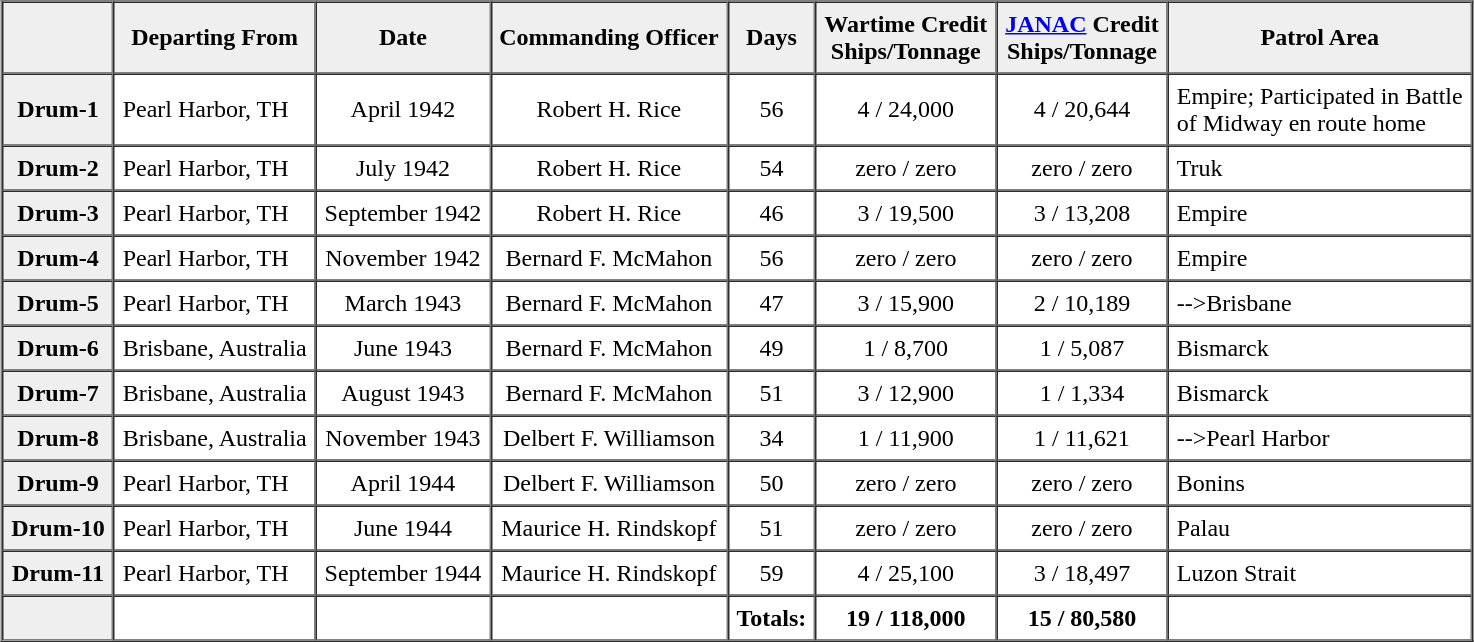<table border="1" cellpadding="5" cellspacing="0" align="center" style="margin: 1em auto 1em auto;">
<tr>
<th scope="col" style="background:#efefef;"> </th>
<th scope="col" style="background:#efefef;">Departing From</th>
<th scope="col" style="background:#efefef;">Date</th>
<th scope="col" style="background:#efefef;">Commanding Officer</th>
<th scope="col" style="background:#efefef;">Days</th>
<th scope="col" style="background:#efefef;">Wartime Credit<br>Ships/Tonnage</th>
<th scope="col" style="background:#efefef;"><a href='#'>JANAC</a> Credit<br>Ships/Tonnage</th>
<th scope="col" style="background:#efefef;">Patrol Area</th>
</tr>
<tr>
<th scope="row" style="background:#efefef;">Drum-1</th>
<td align=left>Pearl Harbor, TH</td>
<td align=center>April 1942</td>
<td align=center>Robert H. Rice</td>
<td align=center>56</td>
<td align=center>4 / 24,000</td>
<td align=center>4 / 20,644</td>
<td align=left>Empire; Participated in Battle <br>of Midway en route home</td>
</tr>
<tr>
<th scope="row" style="background:#efefef;">Drum-2</th>
<td align=left>Pearl Harbor, TH</td>
<td align=center>July 1942</td>
<td align=center>Robert H. Rice</td>
<td align=center>54</td>
<td align=center>zero / zero</td>
<td align=center>zero / zero</td>
<td align=left>Truk</td>
</tr>
<tr>
<th scope="row" style="background:#efefef;">Drum-3</th>
<td align=left>Pearl Harbor, TH</td>
<td align=center>September 1942</td>
<td align=center>Robert H. Rice</td>
<td align=center>46</td>
<td align=center>3 / 19,500</td>
<td align=center>3 / 13,208</td>
<td align=left>Empire</td>
</tr>
<tr>
<th scope="row" style="background:#efefef;">Drum-4</th>
<td align=left>Pearl Harbor, TH</td>
<td align=center>November 1942</td>
<td align=center>Bernard F. McMahon</td>
<td align=center>56</td>
<td align=center>zero / zero</td>
<td align=center>zero / zero</td>
<td align=left>Empire</td>
</tr>
<tr>
<th scope="row" style="background:#efefef;">Drum-5</th>
<td align=left>Pearl Harbor, TH</td>
<td align=center>March 1943</td>
<td align=center>Bernard F. McMahon</td>
<td align=center>47</td>
<td align=center>3 / 15,900</td>
<td align=center>2 / 10,189</td>
<td align=left>-->Brisbane</td>
</tr>
<tr>
<th scope="row" style="background:#efefef;">Drum-6</th>
<td align=left>Brisbane, Australia</td>
<td align=center>June 1943</td>
<td align=center>Bernard F. McMahon</td>
<td align=center>49</td>
<td align=center>1 / 8,700</td>
<td align=center>1 / 5,087</td>
<td align=left>Bismarck</td>
</tr>
<tr>
<th scope="row" style="background:#efefef;">Drum-7</th>
<td align=left>Brisbane, Australia</td>
<td align=center>August 1943</td>
<td align=center>Bernard F. McMahon</td>
<td align=center>51</td>
<td align=center>3 / 12,900</td>
<td align=center>1 / 1,334</td>
<td align=left>Bismarck</td>
</tr>
<tr>
<th scope="row" style="background:#efefef;">Drum-8</th>
<td align=left>Brisbane, Australia</td>
<td align=center>November 1943</td>
<td align=center>Delbert F. Williamson</td>
<td align=center>34</td>
<td align=center>1 / 11,900</td>
<td align=center>1 / 11,621</td>
<td align=left>-->Pearl Harbor</td>
</tr>
<tr>
<th scope="row" style="background:#efefef;">Drum-9</th>
<td align=left>Pearl Harbor, TH</td>
<td align=center>April 1944</td>
<td align=center>Delbert F. Williamson</td>
<td align=center>50</td>
<td align=center>zero / zero</td>
<td align=center>zero / zero</td>
<td align=left>Bonins</td>
</tr>
<tr>
<th scope="row" style="background:#efefef;">Drum-10</th>
<td align=left>Pearl Harbor, TH</td>
<td align=center>June 1944</td>
<td align=center>Maurice H. Rindskopf</td>
<td align=center>51</td>
<td align=center>zero / zero</td>
<td align=center>zero / zero</td>
<td align=left>Palau</td>
</tr>
<tr>
<th scope="row" style="background:#efefef;">Drum-11</th>
<td align=left>Pearl Harbor, TH</td>
<td align=center>September 1944</td>
<td align=center>Maurice H. Rindskopf</td>
<td align=center>59</td>
<td align=center>4 / 25,100</td>
<td align=center>3 / 18,497</td>
<td align=left>Luzon Strait</td>
</tr>
<tr>
<th scope="row" style="background:#efefef;"> </th>
<td align=right> </td>
<td align=right> </td>
<td align=right> </td>
<td align=right><strong>Totals:</strong></td>
<td align=center><strong>19 / 118,000</strong></td>
<td align=center><strong>15 / 80,580</strong></td>
<td align=right> </td>
</tr>
</table>
